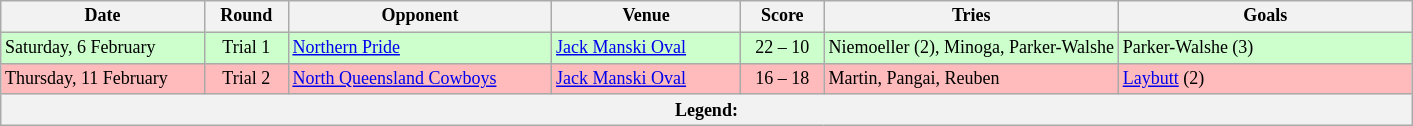<table class="wikitable" style="font-size:75%;">
<tr>
<th style="width:130px;">Date</th>
<th style="width:50px;">Round</th>
<th style="width:170px;">Opponent</th>
<th style="width:120px;">Venue</th>
<th style="width:50px;">Score</th>
<th style="width:300x;">Tries</th>
<th style="width:190px;">Goals</th>
</tr>
<tr style="background:#cfc;">
<td>Saturday, 6 February</td>
<td style="text-align:center;">Trial 1</td>
<td> <a href='#'>Northern Pride</a></td>
<td><a href='#'>Jack Manski Oval</a></td>
<td style="text-align:center;">22 – 10</td>
<td>Niemoeller (2), Minoga, Parker-Walshe</td>
<td>Parker-Walshe (3)</td>
</tr>
<tr style="background:#fbb;">
<td>Thursday, 11 February</td>
<td style="text-align:center;">Trial 2</td>
<td> <a href='#'>North Queensland Cowboys</a></td>
<td><a href='#'>Jack Manski Oval</a></td>
<td style="text-align:center;">16 – 18</td>
<td>Martin, Pangai, Reuben</td>
<td><a href='#'>Laybutt</a> (2)</td>
</tr>
<tr>
<th colspan="7"><strong>Legend</strong>:   </th>
</tr>
</table>
